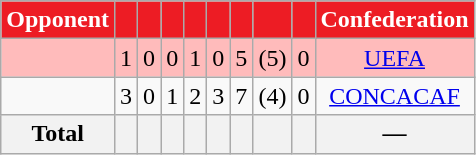<table class="wikitable sortable" style="text-align:center;">
<tr style="color:white">
<th style="background-color:#ED1C24;color:white">Opponent</th>
<th style="background-color:#ED1C24;"></th>
<th style="background-color:#ED1C24;"></th>
<th style="background-color:#ED1C24;"></th>
<th style="background-color:#ED1C24;"></th>
<th style="background-color:#ED1C24;"></th>
<th style="background-color:#ED1C24;"></th>
<th style="background-color:#ED1C24;"></th>
<th style="background-color:#ED1C24;"></th>
<th style="background-color:#ED1C24;color:white">Confederation</th>
</tr>
<tr bgcolor="#ffbbbb">
<td></td>
<td>1</td>
<td>0</td>
<td>0</td>
<td>1</td>
<td>0</td>
<td>5</td>
<td>(5)</td>
<td>0</td>
<td><a href='#'>UEFA</a></td>
</tr>
<tr>
<td></td>
<td>3</td>
<td>0</td>
<td>1</td>
<td>2</td>
<td>3</td>
<td>7</td>
<td>(4)</td>
<td>0</td>
<td><a href='#'>CONCACAF</a></td>
</tr>
<tr>
<th>Total</th>
<th></th>
<th></th>
<th></th>
<th></th>
<th></th>
<th></th>
<th></th>
<th></th>
<th>—</th>
</tr>
</table>
